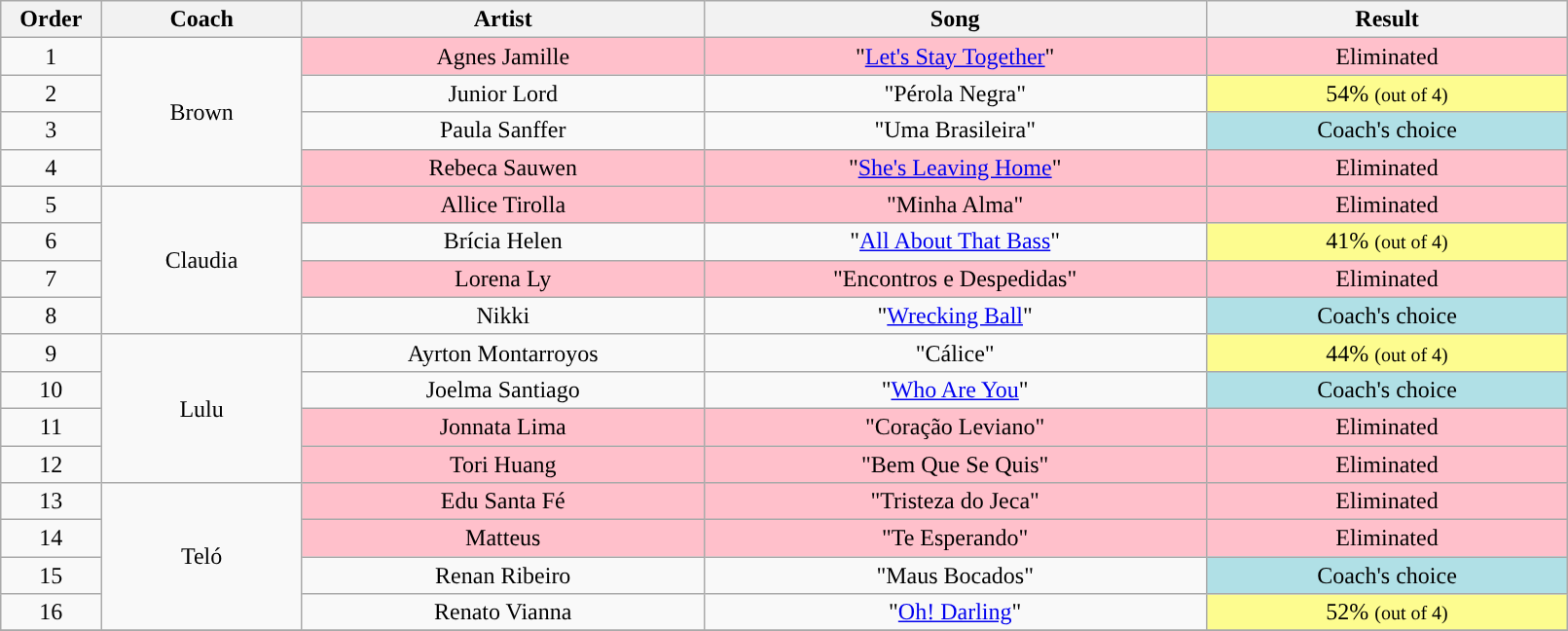<table class="wikitable" style="text-align:center; width:85%;">
<tr>
<th scope="col" width="05%">Order</th>
<th scope="col" width="10%">Coach</th>
<th scope="col" width="20%">Artist</th>
<th scope="col" width="25%">Song</th>
<th scope="col" width="18%">Result</th>
</tr>
<tr>
<td>1</td>
<td rowspan=4>Brown</td>
<td bgcolor="FFC0CB">Agnes Jamille</td>
<td bgcolor="FFC0CB">"<a href='#'>Let's Stay Together</a>"</td>
<td bgcolor="FFC0CB">Eliminated</td>
</tr>
<tr>
<td>2</td>
<td>Junior Lord</td>
<td>"Pérola Negra"</td>
<td bgcolor="FDFC8F">54% <small>(out of 4)</small></td>
</tr>
<tr>
<td>3</td>
<td>Paula Sanffer</td>
<td>"Uma Brasileira"</td>
<td bgcolor="B0E0E6">Coach's choice</td>
</tr>
<tr>
<td>4</td>
<td bgcolor="FFC0CB">Rebeca Sauwen</td>
<td bgcolor="FFC0CB">"<a href='#'>She's Leaving Home</a>"</td>
<td bgcolor="FFC0CB">Eliminated</td>
</tr>
<tr>
<td>5</td>
<td rowspan=4>Claudia</td>
<td bgcolor="FFC0CB">Allice Tirolla</td>
<td bgcolor="FFC0CB">"Minha Alma"</td>
<td bgcolor="FFC0CB">Eliminated</td>
</tr>
<tr>
<td>6</td>
<td>Brícia Helen</td>
<td>"<a href='#'>All About That Bass</a>"</td>
<td bgcolor="FDFC8F">41% <small>(out of 4)</small></td>
</tr>
<tr>
<td>7</td>
<td bgcolor="FFC0CB">Lorena Ly</td>
<td bgcolor="FFC0CB">"Encontros e Despedidas"</td>
<td bgcolor="FFC0CB">Eliminated</td>
</tr>
<tr>
<td>8</td>
<td>Nikki</td>
<td>"<a href='#'>Wrecking Ball</a>"</td>
<td bgcolor="B0E0E6">Coach's choice</td>
</tr>
<tr>
<td>9</td>
<td rowspan=4>Lulu</td>
<td>Ayrton Montarroyos</td>
<td>"Cálice"</td>
<td bgcolor="FDFC8F">44% <small>(out of 4)</small></td>
</tr>
<tr>
<td>10</td>
<td>Joelma Santiago</td>
<td>"<a href='#'>Who Are You</a>"</td>
<td bgcolor="B0E0E6">Coach's choice</td>
</tr>
<tr>
<td>11</td>
<td bgcolor="FFC0CB">Jonnata Lima</td>
<td bgcolor="FFC0CB">"Coração Leviano"</td>
<td bgcolor="FFC0CB">Eliminated</td>
</tr>
<tr>
<td>12</td>
<td bgcolor="FFC0CB">Tori Huang</td>
<td bgcolor="FFC0CB">"Bem Que Se Quis"</td>
<td bgcolor="FFC0CB">Eliminated</td>
</tr>
<tr>
<td>13</td>
<td rowspan=4>Teló</td>
<td bgcolor="FFC0CB">Edu Santa Fé</td>
<td bgcolor="FFC0CB">"Tristeza do Jeca"</td>
<td bgcolor="FFC0CB">Eliminated</td>
</tr>
<tr>
<td>14</td>
<td bgcolor="FFC0CB">Matteus</td>
<td bgcolor="FFC0CB">"Te Esperando"</td>
<td bgcolor="FFC0CB">Eliminated</td>
</tr>
<tr>
<td>15</td>
<td>Renan Ribeiro</td>
<td>"Maus Bocados"</td>
<td bgcolor="B0E0E6">Coach's choice</td>
</tr>
<tr>
<td>16</td>
<td>Renato Vianna</td>
<td>"<a href='#'>Oh! Darling</a>"</td>
<td bgcolor="FDFC8F">52% <small>(out of 4)</small></td>
</tr>
<tr>
</tr>
</table>
